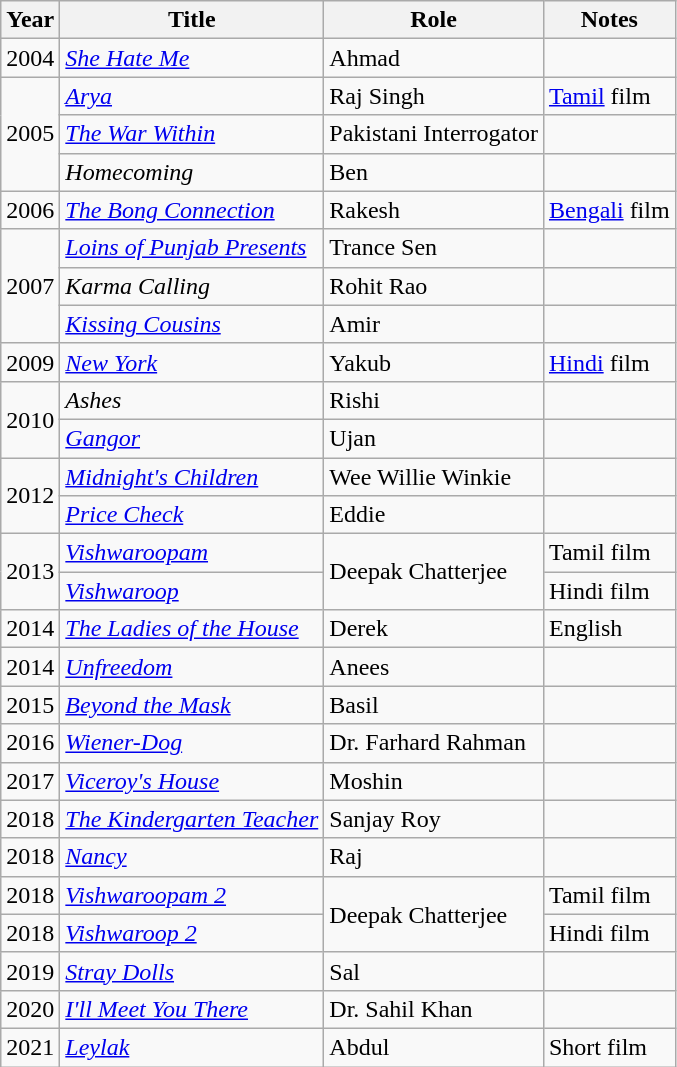<table class="wikitable">
<tr>
<th>Year</th>
<th>Title</th>
<th>Role</th>
<th>Notes</th>
</tr>
<tr>
<td>2004</td>
<td><em><a href='#'>She Hate Me</a></em></td>
<td>Ahmad</td>
<td></td>
</tr>
<tr>
<td rowspan="3">2005</td>
<td><em><a href='#'>Arya</a></em></td>
<td>Raj Singh</td>
<td><a href='#'>Tamil</a> film</td>
</tr>
<tr>
<td><em><a href='#'>The War Within</a></em></td>
<td>Pakistani Interrogator</td>
<td></td>
</tr>
<tr>
<td><em>Homecoming</em></td>
<td>Ben</td>
<td></td>
</tr>
<tr>
<td>2006</td>
<td><em><a href='#'>The Bong Connection</a></em></td>
<td>Rakesh</td>
<td><a href='#'>Bengali</a> film</td>
</tr>
<tr>
<td rowspan="3">2007</td>
<td><em><a href='#'>Loins of Punjab Presents</a></em></td>
<td>Trance Sen</td>
<td></td>
</tr>
<tr>
<td><em>Karma Calling</em></td>
<td>Rohit Rao</td>
<td></td>
</tr>
<tr>
<td><em><a href='#'>Kissing Cousins</a></em></td>
<td>Amir</td>
<td></td>
</tr>
<tr>
<td>2009</td>
<td><em><a href='#'>New York</a></em></td>
<td>Yakub</td>
<td><a href='#'>Hindi</a> film</td>
</tr>
<tr>
<td rowspan="2">2010</td>
<td><em>Ashes</em></td>
<td>Rishi</td>
<td></td>
</tr>
<tr>
<td><em><a href='#'>Gangor</a></em></td>
<td>Ujan</td>
<td></td>
</tr>
<tr>
<td rowspan="2">2012</td>
<td><em><a href='#'>Midnight's Children</a></em></td>
<td>Wee Willie Winkie</td>
<td></td>
</tr>
<tr>
<td><em><a href='#'>Price Check</a></em></td>
<td>Eddie</td>
<td></td>
</tr>
<tr>
<td rowspan="2">2013</td>
<td><em><a href='#'>Vishwaroopam</a></em></td>
<td rowspan="2">Deepak Chatterjee</td>
<td>Tamil film</td>
</tr>
<tr>
<td><em><a href='#'>Vishwaroop</a></em></td>
<td>Hindi film</td>
</tr>
<tr>
<td rowspan"2">2014</td>
<td><em><a href='#'>The Ladies of the House</a></em></td>
<td>Derek</td>
<td>English</td>
</tr>
<tr>
<td rowspan"2">2014</td>
<td><em><a href='#'>Unfreedom</a></em></td>
<td>Anees</td>
<td></td>
</tr>
<tr>
<td>2015</td>
<td><em><a href='#'>Beyond the Mask</a></em></td>
<td>Basil</td>
<td></td>
</tr>
<tr>
<td>2016</td>
<td><em><a href='#'>Wiener-Dog</a></em></td>
<td>Dr. Farhard Rahman</td>
<td></td>
</tr>
<tr>
<td>2017</td>
<td><em><a href='#'>Viceroy's House</a></em></td>
<td>Moshin</td>
<td></td>
</tr>
<tr>
<td rowspan"4">2018</td>
<td><em><a href='#'>The Kindergarten Teacher</a></em></td>
<td>Sanjay Roy</td>
<td></td>
</tr>
<tr>
<td rowspan"4">2018</td>
<td><em><a href='#'>Nancy</a></em></td>
<td>Raj</td>
<td></td>
</tr>
<tr>
<td rowspan"4">2018</td>
<td><em><a href='#'>Vishwaroopam 2</a></em></td>
<td rowspan="2">Deepak Chatterjee</td>
<td>Tamil film</td>
</tr>
<tr>
<td rowspan"4">2018</td>
<td><em><a href='#'>Vishwaroop 2</a></em></td>
<td>Hindi film</td>
</tr>
<tr>
<td>2019</td>
<td><em><a href='#'>Stray Dolls</a></em></td>
<td>Sal</td>
<td></td>
</tr>
<tr>
<td>2020</td>
<td><em><a href='#'>I'll Meet You There</a></em></td>
<td>Dr. Sahil Khan</td>
<td></td>
</tr>
<tr>
<td>2021</td>
<td><em><a href='#'>Leylak</a></em></td>
<td>Abdul</td>
<td>Short film</td>
</tr>
</table>
